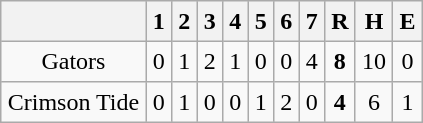<table align = right border="2" cellpadding="4" cellspacing="0" style="margin: 1em 1em 1em 1em; background: #F9F9F9; border: 1px #aaa solid; border-collapse: collapse;">
<tr align=center style="background: #F2F2F2;">
<th></th>
<th>1</th>
<th>2</th>
<th>3</th>
<th>4</th>
<th>5</th>
<th>6</th>
<th>7</th>
<th>R</th>
<th>H</th>
<th>E</th>
</tr>
<tr align=center>
<td>Gators</td>
<td>0</td>
<td>1</td>
<td>2</td>
<td>1</td>
<td>0</td>
<td>0</td>
<td>4</td>
<td><strong>8</strong></td>
<td>10</td>
<td>0</td>
</tr>
<tr align=center>
<td>Crimson Tide</td>
<td>0</td>
<td>1</td>
<td>0</td>
<td>0</td>
<td>1</td>
<td>2</td>
<td>0</td>
<td><strong>4</strong></td>
<td>6</td>
<td>1</td>
</tr>
</table>
